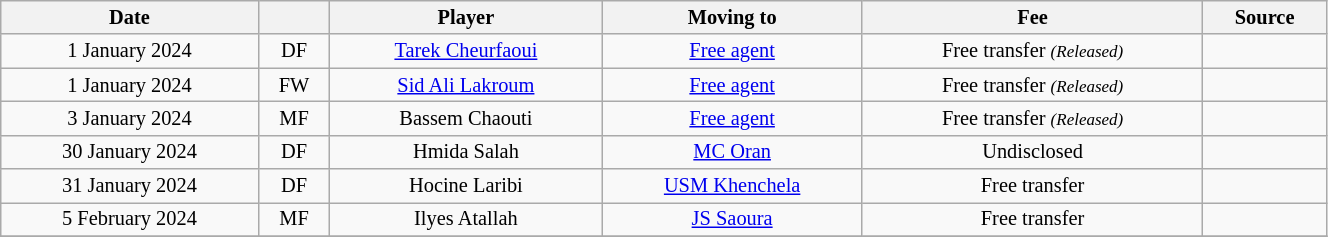<table class="wikitable sortable" style="width:70%; text-align:center; font-size:85%; text-align:centre;">
<tr>
<th>Date</th>
<th></th>
<th>Player</th>
<th>Moving to</th>
<th>Fee</th>
<th>Source</th>
</tr>
<tr>
<td>1 January 2024</td>
<td>DF</td>
<td> <a href='#'>Tarek Cheurfaoui</a></td>
<td><a href='#'>Free agent</a></td>
<td>Free transfer <small><em>(Released)</em></small></td>
<td></td>
</tr>
<tr>
<td>1 January 2024</td>
<td>FW</td>
<td> <a href='#'>Sid Ali Lakroum</a></td>
<td><a href='#'>Free agent</a></td>
<td>Free transfer <small><em>(Released)</em></small></td>
<td></td>
</tr>
<tr>
<td>3 January 2024</td>
<td>MF</td>
<td> Bassem Chaouti</td>
<td><a href='#'>Free agent</a></td>
<td>Free transfer <small><em>(Released)</em></small></td>
<td></td>
</tr>
<tr>
<td>30 January 2024</td>
<td>DF</td>
<td> Hmida Salah</td>
<td><a href='#'>MC Oran</a></td>
<td>Undisclosed</td>
<td></td>
</tr>
<tr>
<td>31 January 2024</td>
<td>DF</td>
<td> Hocine Laribi</td>
<td><a href='#'>USM Khenchela</a></td>
<td>Free transfer</td>
<td></td>
</tr>
<tr>
<td>5 February 2024</td>
<td>MF</td>
<td> Ilyes Atallah</td>
<td><a href='#'>JS Saoura</a></td>
<td>Free transfer</td>
<td></td>
</tr>
<tr>
</tr>
</table>
